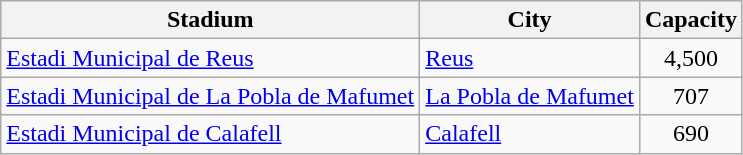<table class="wikitable">
<tr>
<th>Stadium</th>
<th>City</th>
<th>Capacity</th>
</tr>
<tr>
<td><a href='#'>Estadi Municipal de Reus</a></td>
<td><a href='#'>Reus</a></td>
<td align="center">4,500</td>
</tr>
<tr>
<td><a href='#'>Estadi Municipal de La Pobla de Mafumet</a></td>
<td><a href='#'>La Pobla de Mafumet</a></td>
<td align="center">707</td>
</tr>
<tr>
<td><a href='#'>Estadi Municipal de Calafell</a></td>
<td><a href='#'>Calafell</a></td>
<td align="center">690</td>
</tr>
</table>
